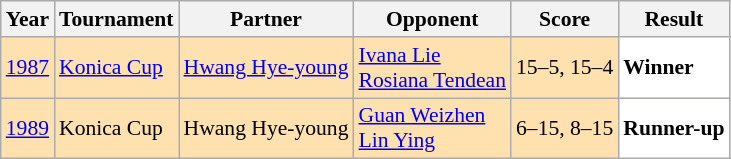<table class="sortable wikitable" style="font-size:90%;">
<tr>
<th>Year</th>
<th>Tournament</th>
<th>Partner</th>
<th>Opponent</th>
<th>Score</th>
<th>Result</th>
</tr>
<tr style="background:#FFE0AF">
<td align="center"><a href='#'>1987</a></td>
<td align="left"><a href='#'>Konica Cup</a></td>
<td align="left"> <a href='#'>Hwang Hye-young</a></td>
<td align="left"> <a href='#'>Ivana Lie</a><br> <a href='#'>Rosiana Tendean</a></td>
<td align="left">15–5, 15–4</td>
<td style="text-align:left; background: white"> <strong>Winner</strong></td>
</tr>
<tr style="background:#FFE0AF">
<td align="center"><a href='#'>1989</a></td>
<td align="left">Konica Cup</td>
<td align="left"> Hwang Hye-young</td>
<td align="left"> <a href='#'>Guan Weizhen</a><br> <a href='#'>Lin Ying</a></td>
<td align="left">6–15, 8–15</td>
<td style="text-align:left; background:white"> <strong>Runner-up</strong></td>
</tr>
</table>
